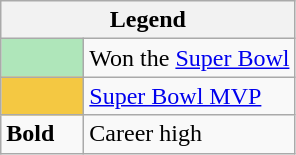<table class="wikitable mw-collapsible">
<tr>
<th colspan="2">Legend</th>
</tr>
<tr>
<td style="background:#afe6ba; width:3em;"></td>
<td>Won the <a href='#'>Super Bowl</a></td>
</tr>
<tr>
<td style="background:#f4c842; width:3em;"></td>
<td><a href='#'>Super Bowl MVP</a></td>
</tr>
<tr>
<td><strong>Bold</strong></td>
<td>Career high</td>
</tr>
</table>
